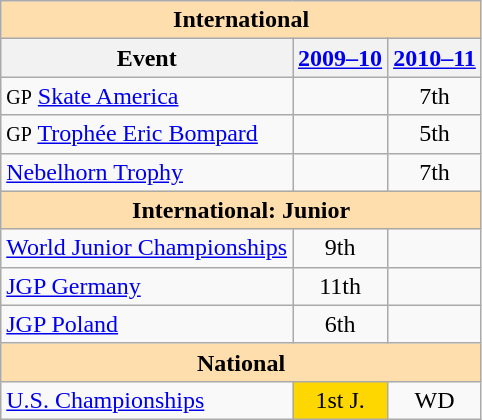<table class="wikitable" style="text-align:center">
<tr>
<th style="background-color: #ffdead; " colspan=3 align=center><strong>International</strong></th>
</tr>
<tr>
<th>Event</th>
<th><a href='#'>2009–10</a></th>
<th><a href='#'>2010–11</a></th>
</tr>
<tr>
<td align=left><small>GP</small> <a href='#'>Skate America</a></td>
<td></td>
<td>7th</td>
</tr>
<tr>
<td align=left><small>GP</small> <a href='#'>Trophée Eric Bompard</a></td>
<td></td>
<td>5th</td>
</tr>
<tr>
<td align=left><a href='#'>Nebelhorn Trophy</a></td>
<td></td>
<td>7th</td>
</tr>
<tr>
<th style="background-color: #ffdead; " colspan=3 align=center><strong>International: Junior</strong></th>
</tr>
<tr>
<td align=left><a href='#'>World Junior Championships</a></td>
<td>9th</td>
<td></td>
</tr>
<tr>
<td align=left><a href='#'>JGP Germany</a></td>
<td>11th</td>
<td></td>
</tr>
<tr>
<td align=left><a href='#'>JGP Poland</a></td>
<td>6th</td>
<td></td>
</tr>
<tr>
<th style="background-color: #ffdead; " colspan=3 align=center><strong>National</strong></th>
</tr>
<tr>
<td align=left><a href='#'>U.S. Championships</a></td>
<td bgcolor=gold>1st J.</td>
<td>WD</td>
</tr>
</table>
